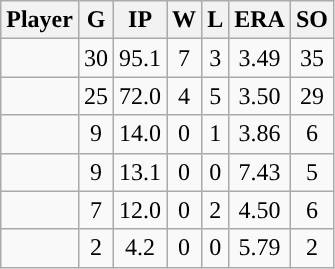<table class="wikitable sortable" style="text-align:center;">
<tr>
<th>Player</th>
<th>G</th>
<th>IP</th>
<th>W</th>
<th>L</th>
<th>ERA</th>
<th>SO</th>
</tr>
<tr>
<td></td>
<td>30</td>
<td>95.1</td>
<td>7</td>
<td>3</td>
<td>3.49</td>
<td>35</td>
</tr>
<tr>
<td></td>
<td>25</td>
<td>72.0</td>
<td>4</td>
<td>5</td>
<td>3.50</td>
<td>29</td>
</tr>
<tr>
<td></td>
<td>9</td>
<td>14.0</td>
<td>0</td>
<td>1</td>
<td>3.86</td>
<td>6</td>
</tr>
<tr>
<td></td>
<td>9</td>
<td>13.1</td>
<td>0</td>
<td>0</td>
<td>7.43</td>
<td>5</td>
</tr>
<tr>
<td></td>
<td>7</td>
<td>12.0</td>
<td>0</td>
<td>2</td>
<td>4.50</td>
<td>6</td>
</tr>
<tr>
<td></td>
<td>2</td>
<td>4.2</td>
<td>0</td>
<td>0</td>
<td>5.79</td>
<td>2</td>
</tr>
</table>
